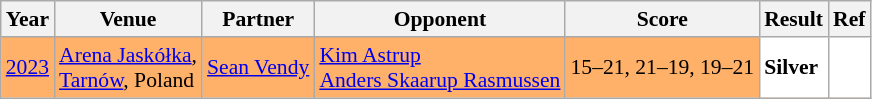<table class="sortable wikitable" style="font-size: 90%;">
<tr>
<th>Year</th>
<th>Venue</th>
<th>Partner</th>
<th>Opponent</th>
<th>Score</th>
<th>Result</th>
<th>Ref</th>
</tr>
<tr style="background:#FFB069">
<td align="center"><a href='#'>2023</a></td>
<td align="left"><a href='#'>Arena Jaskółka</a>,<br><a href='#'>Tarnów</a>, Poland</td>
<td align="left"> <a href='#'>Sean Vendy</a></td>
<td align="left"> <a href='#'>Kim Astrup</a><br> <a href='#'>Anders Skaarup Rasmussen</a></td>
<td align="left">15–21, 21–19, 19–21</td>
<td style="text-align:left; background:white"> <strong>Silver</strong></td>
<td style="text-align:center; background:white"></td>
</tr>
</table>
